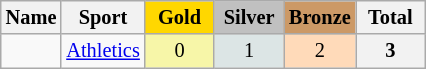<table class="wikitable collapsible"style="font-size:85%; text-align:center;">
<tr>
<th>Name</th>
<th>Sport</th>
<th width=40 style="background-color:gold;">Gold</th>
<th width=40 style="background-color:silver;">Silver</th>
<th width=40 style="background-color:#c96;">Bronze</th>
<th width=40>Total</th>
</tr>
<tr>
<td></td>
<td><a href='#'>Athletics</a></td>
<td style="background:#F7F6A8;">0</td>
<td style="background:#DCE5E5;">1</td>
<td style="background:#FFDAB9;">2</td>
<th>3</th>
</tr>
</table>
